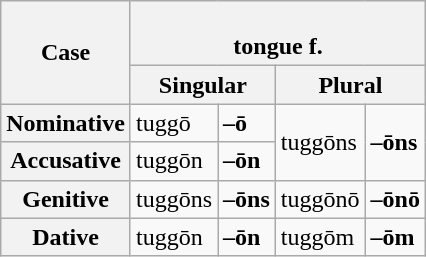<table class="wikitable">
<tr>
<th rowspan="2">Case</th>
<th colspan="4"><br> tongue f.</th>
</tr>
<tr>
<th colspan="2"><strong>Singular</strong></th>
<th colspan="2"><strong>Plural</strong></th>
</tr>
<tr>
<th><strong>Nominative</strong></th>
<td>tuggō</td>
<td><strong>–ō</strong></td>
<td rowspan="2">tuggōns</td>
<td rowspan="2"><strong>–ōns</strong></td>
</tr>
<tr>
<th><strong>Accusative</strong></th>
<td>tuggōn</td>
<td><strong>–ōn</strong></td>
</tr>
<tr>
<th><strong>Genitive</strong></th>
<td>tuggōns</td>
<td><strong>–ōns</strong></td>
<td>tuggōnō</td>
<td><strong>–ōnō</strong></td>
</tr>
<tr>
<th><strong>Dative</strong></th>
<td>tuggōn</td>
<td><strong>–ōn</strong></td>
<td>tuggōm</td>
<td><strong>–ōm</strong></td>
</tr>
</table>
